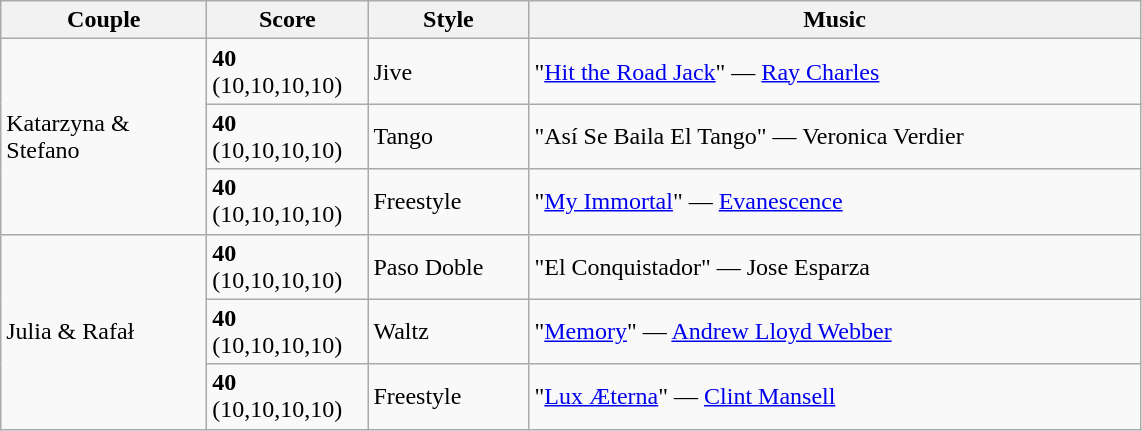<table class="wikitable">
<tr>
<th style="width:130px;">Couple</th>
<th style="width:100px;">Score</th>
<th style="width:100px;">Style</th>
<th style="width:400px;">Music</th>
</tr>
<tr>
<td rowspan="3">Katarzyna & Stefano</td>
<td><strong>40</strong> (10,10,10,10)</td>
<td>Jive</td>
<td>"<a href='#'>Hit the Road Jack</a>" — <a href='#'>Ray Charles</a></td>
</tr>
<tr>
<td><strong>40</strong> (10,10,10,10)</td>
<td>Tango</td>
<td>"Así Se Baila El Tango" — Veronica Verdier</td>
</tr>
<tr>
<td><strong>40</strong> (10,10,10,10)</td>
<td>Freestyle</td>
<td>"<a href='#'>My Immortal</a>" — <a href='#'>Evanescence</a></td>
</tr>
<tr>
<td rowspan="3">Julia & Rafał</td>
<td><strong>40</strong> (10,10,10,10)</td>
<td>Paso Doble</td>
<td>"El Conquistador" — Jose Esparza</td>
</tr>
<tr>
<td><strong>40</strong> (10,10,10,10)</td>
<td>Waltz</td>
<td>"<a href='#'>Memory</a>" — <a href='#'>Andrew Lloyd Webber</a></td>
</tr>
<tr>
<td><strong>40</strong> (10,10,10,10)</td>
<td>Freestyle</td>
<td>"<a href='#'>Lux Æterna</a>" — <a href='#'>Clint Mansell</a></td>
</tr>
</table>
